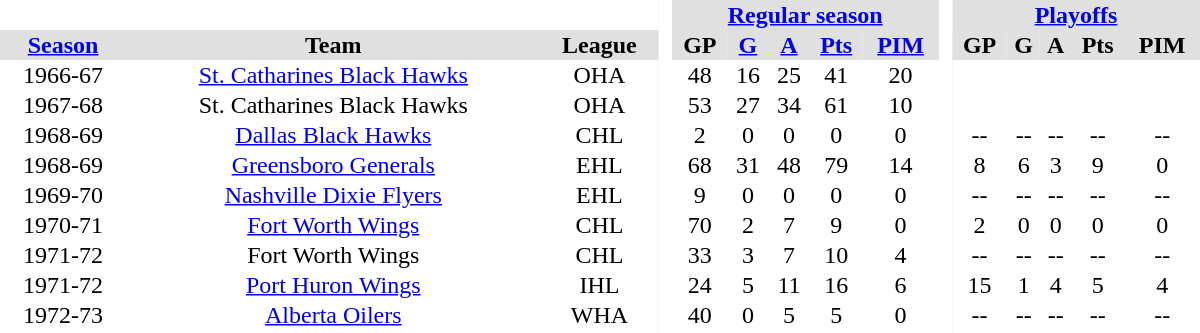<table border="0" cellpadding="1" cellspacing="0" style="text-align:center; width:50em;">
<tr style="background:#e0e0e0;">
<th colspan="3" style="background:#fff;"> </th>
<th rowspan="99" style="background:#fff;"> </th>
<th colspan="5"><a href='#'>Regular season</a></th>
<th rowspan="99" style="background:#fff;"> </th>
<th colspan="5"><a href='#'>Playoffs</a></th>
</tr>
<tr style="background:#e0e0e0;">
<th><a href='#'>Season</a></th>
<th>Team</th>
<th>League</th>
<th>GP</th>
<th><a href='#'>G</a></th>
<th><a href='#'>A</a></th>
<th><a href='#'>Pts</a></th>
<th><a href='#'>PIM</a></th>
<th>GP</th>
<th>G</th>
<th>A</th>
<th>Pts</th>
<th>PIM</th>
</tr>
<tr>
<td>1966-67</td>
<td><a href='#'>St. Catharines Black Hawks</a></td>
<td>OHA</td>
<td>48</td>
<td>16</td>
<td>25</td>
<td>41</td>
<td>20</td>
<td></td>
<td></td>
<td></td>
<td></td>
<td></td>
</tr>
<tr>
<td>1967-68</td>
<td>St. Catharines Black Hawks</td>
<td>OHA</td>
<td>53</td>
<td>27</td>
<td>34</td>
<td>61</td>
<td>10</td>
<td></td>
<td></td>
<td></td>
<td></td>
<td></td>
</tr>
<tr>
<td>1968-69</td>
<td><a href='#'>Dallas Black Hawks</a></td>
<td>CHL</td>
<td>2</td>
<td>0</td>
<td>0</td>
<td>0</td>
<td>0</td>
<td>--</td>
<td>--</td>
<td>--</td>
<td>--</td>
<td>--</td>
</tr>
<tr>
<td>1968-69</td>
<td><a href='#'>Greensboro Generals</a></td>
<td>EHL</td>
<td>68</td>
<td>31</td>
<td>48</td>
<td>79</td>
<td>14</td>
<td>8</td>
<td>6</td>
<td>3</td>
<td>9</td>
<td>0</td>
</tr>
<tr>
<td>1969-70</td>
<td><a href='#'>Nashville Dixie Flyers</a></td>
<td>EHL</td>
<td>9</td>
<td>0</td>
<td>0</td>
<td>0</td>
<td>0</td>
<td>--</td>
<td>--</td>
<td>--</td>
<td>--</td>
<td>--</td>
</tr>
<tr>
<td>1970-71</td>
<td><a href='#'>Fort Worth Wings</a></td>
<td>CHL</td>
<td>70</td>
<td>2</td>
<td>7</td>
<td>9</td>
<td>0</td>
<td>2</td>
<td>0</td>
<td>0</td>
<td>0</td>
<td>0</td>
</tr>
<tr>
<td>1971-72</td>
<td>Fort Worth Wings</td>
<td>CHL</td>
<td>33</td>
<td>3</td>
<td>7</td>
<td>10</td>
<td>4</td>
<td>--</td>
<td>--</td>
<td>--</td>
<td>--</td>
<td>--</td>
</tr>
<tr>
<td>1971-72</td>
<td><a href='#'>Port Huron Wings</a></td>
<td>IHL</td>
<td>24</td>
<td>5</td>
<td>11</td>
<td>16</td>
<td>6</td>
<td>15</td>
<td>1</td>
<td>4</td>
<td>5</td>
<td>4</td>
</tr>
<tr>
<td>1972-73</td>
<td><a href='#'>Alberta Oilers</a></td>
<td>WHA</td>
<td>40</td>
<td>0</td>
<td>5</td>
<td>5</td>
<td>0</td>
<td>--</td>
<td>--</td>
<td>--</td>
<td>--</td>
<td>--</td>
</tr>
<tr>
<td></td>
</tr>
</table>
